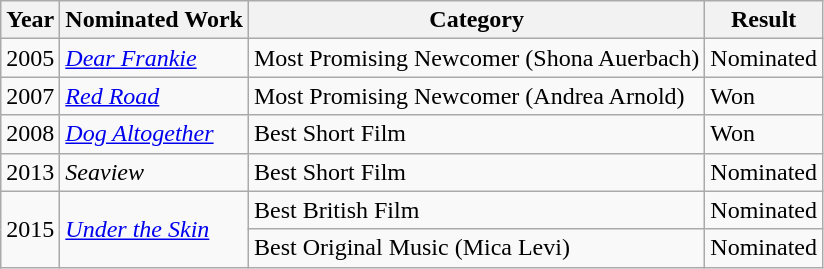<table class="wikitable">
<tr>
<th>Year</th>
<th>Nominated Work</th>
<th>Category</th>
<th>Result</th>
</tr>
<tr>
<td>2005</td>
<td><em><a href='#'>Dear Frankie</a></em></td>
<td>Most Promising Newcomer (Shona Auerbach)</td>
<td>Nominated</td>
</tr>
<tr>
<td>2007</td>
<td><em><a href='#'>Red Road</a></em></td>
<td>Most Promising Newcomer (Andrea Arnold)</td>
<td>Won</td>
</tr>
<tr>
<td>2008</td>
<td><em><a href='#'>Dog Altogether</a></em></td>
<td>Best Short Film</td>
<td>Won</td>
</tr>
<tr>
<td>2013</td>
<td><em>Seaview</em></td>
<td>Best Short Film</td>
<td>Nominated</td>
</tr>
<tr>
<td rowspan="2">2015</td>
<td rowspan="2"><em><a href='#'>Under the Skin</a></em></td>
<td>Best British Film</td>
<td>Nominated</td>
</tr>
<tr>
<td>Best Original Music (Mica Levi)</td>
<td>Nominated</td>
</tr>
</table>
